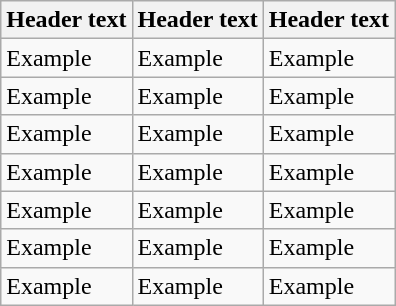<table class="wikitable sortable">
<tr>
<th>Header text</th>
<th>Header text</th>
<th>Header text</th>
</tr>
<tr>
<td>Example</td>
<td>Example</td>
<td>Example</td>
</tr>
<tr>
<td>Example</td>
<td>Example</td>
<td>Example</td>
</tr>
<tr>
<td>Example</td>
<td>Example</td>
<td>Example</td>
</tr>
<tr>
<td>Example</td>
<td>Example</td>
<td>Example</td>
</tr>
<tr>
<td>Example</td>
<td>Example</td>
<td>Example</td>
</tr>
<tr>
<td>Example</td>
<td>Example</td>
<td>Example</td>
</tr>
<tr>
<td>Example</td>
<td>Example</td>
<td>Example</td>
</tr>
</table>
